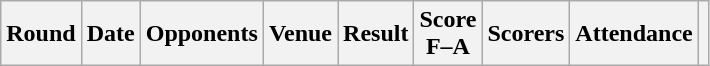<table class="wikitable plainrowheaders" style=text-align:center>
<tr>
<th scope=col>Round</th>
<th scope=col>Date</th>
<th scope=col>Opponents</th>
<th scope=col>Venue</th>
<th scope=col>Result</th>
<th scope=col>Score<br>F–A</th>
<th scope=col>Scorers</th>
<th scope=col>Attendance</th>
<th scope=col></th>
</tr>
</table>
